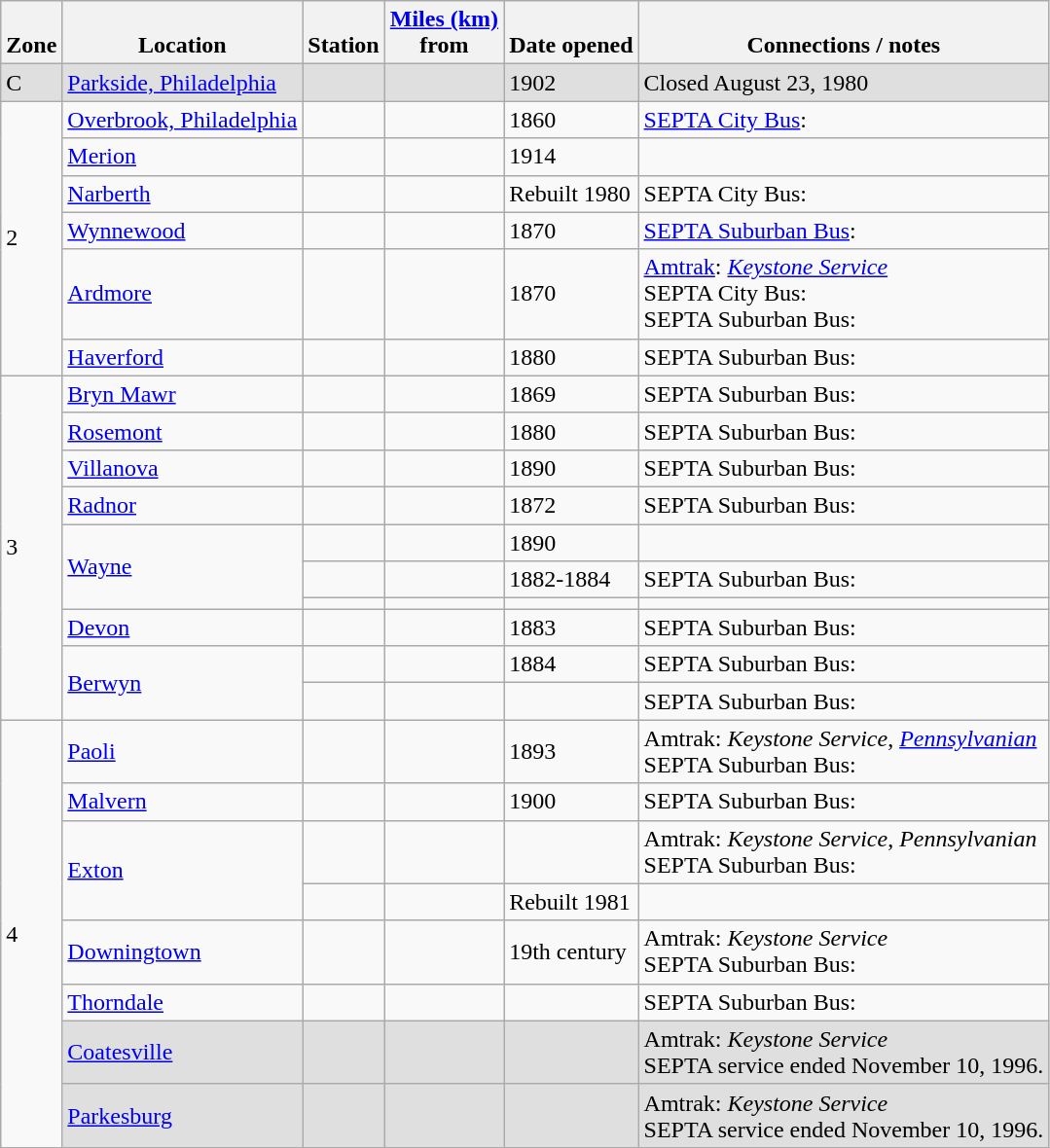<table class="wikitable">
<tr style="vertical-align:bottom;"|>
<th>Zone</th>
<th>Location</th>
<th>Station</th>
<th><a href='#'>Miles (km)</a><br>from<br></th>
<th>Date opened</th>
<th class="nowrap">Connections / notes</th>
</tr>
<tr bgcolor=dfdfdf>
<td>C</td>
<td><a href='#'>Parkside, Philadelphia</a></td>
<td></td>
<td></td>
<td>1902</td>
<td>Closed August 23, 1980</td>
</tr>
<tr>
<td rowspan=6>2</td>
<td><a href='#'>Overbrook, Philadelphia</a></td>
<td> </td>
<td></td>
<td>1860</td>
<td> <a href='#'>SEPTA City Bus</a>: </td>
</tr>
<tr>
<td><a href='#'>Merion</a></td>
<td></td>
<td></td>
<td>1914</td>
<td></td>
</tr>
<tr>
<td><a href='#'>Narberth</a></td>
<td></td>
<td></td>
<td>Rebuilt 1980</td>
<td> SEPTA City Bus: </td>
</tr>
<tr>
<td><a href='#'>Wynnewood</a></td>
<td></td>
<td></td>
<td>1870</td>
<td> <a href='#'>SEPTA Suburban Bus</a>: </td>
</tr>
<tr>
<td><a href='#'>Ardmore</a></td>
<td></td>
<td></td>
<td>1870</td>
<td> <a href='#'>Amtrak</a>: <em><a href='#'>Keystone Service</a></em><br> SEPTA City Bus: <br> SEPTA Suburban Bus: </td>
</tr>
<tr>
<td><a href='#'>Haverford</a></td>
<td></td>
<td></td>
<td>1880</td>
<td> SEPTA Suburban Bus: </td>
</tr>
<tr>
<td rowspan=10>3</td>
<td><a href='#'>Bryn Mawr</a></td>
<td></td>
<td></td>
<td>1869</td>
<td> SEPTA Suburban Bus: </td>
</tr>
<tr>
<td><a href='#'>Rosemont</a></td>
<td></td>
<td></td>
<td>1880</td>
<td> SEPTA Suburban Bus: </td>
</tr>
<tr>
<td><a href='#'>Villanova</a></td>
<td></td>
<td></td>
<td>1890</td>
<td> SEPTA Suburban Bus: </td>
</tr>
<tr>
<td><a href='#'>Radnor</a></td>
<td> </td>
<td></td>
<td>1872</td>
<td> SEPTA Suburban Bus: </td>
</tr>
<tr>
<td rowspan=3><a href='#'>Wayne</a></td>
<td></td>
<td></td>
<td>1890</td>
<td></td>
</tr>
<tr>
<td> </td>
<td></td>
<td>1882-1884</td>
<td> SEPTA Suburban Bus: </td>
</tr>
<tr>
<td> </td>
<td></td>
<td></td>
<td></td>
</tr>
<tr>
<td><a href='#'>Devon</a></td>
<td></td>
<td></td>
<td>1883</td>
<td> SEPTA Suburban Bus: </td>
</tr>
<tr>
<td rowspan=2><a href='#'>Berwyn</a></td>
<td> </td>
<td></td>
<td>1884</td>
<td> SEPTA Suburban Bus: </td>
</tr>
<tr>
<td></td>
<td></td>
<td></td>
<td> SEPTA Suburban Bus: </td>
</tr>
<tr>
<td rowspan=10>4</td>
<td><a href='#'>Paoli</a></td>
<td>  </td>
<td></td>
<td>1893</td>
<td> Amtrak: <em>Keystone Service</em>, <em><a href='#'>Pennsylvanian</a></em><br> SEPTA Suburban Bus: </td>
</tr>
<tr>
<td><a href='#'>Malvern</a></td>
<td></td>
<td></td>
<td>1900</td>
<td> SEPTA Suburban Bus: </td>
</tr>
<tr>
<td rowspan=2><a href='#'>Exton</a></td>
<td> </td>
<td></td>
<td></td>
<td> Amtrak: <em>Keystone Service</em>, <em>Pennsylvanian</em><br> SEPTA Suburban Bus: </td>
</tr>
<tr>
<td></td>
<td></td>
<td>Rebuilt 1981</td>
<td></td>
</tr>
<tr>
<td><a href='#'>Downingtown</a></td>
<td></td>
<td></td>
<td>19th century</td>
<td> Amtrak: <em>Keystone Service</em><br> SEPTA Suburban Bus: </td>
</tr>
<tr>
<td><a href='#'>Thorndale</a></td>
<td> </td>
<td></td>
<td></td>
<td> SEPTA Suburban Bus: </td>
</tr>
<tr bgcolor=dfdfdf>
<td><a href='#'>Coatesville</a></td>
<td></td>
<td></td>
<td></td>
<td> Amtrak: <em>Keystone Service</em><br>SEPTA service ended November 10, 1996.</td>
</tr>
<tr bgcolor=dfdfdf>
<td><a href='#'>Parkesburg</a></td>
<td></td>
<td></td>
<td></td>
<td> Amtrak: <em>Keystone Service</em><br>SEPTA service ended November 10, 1996.</td>
</tr>
</table>
